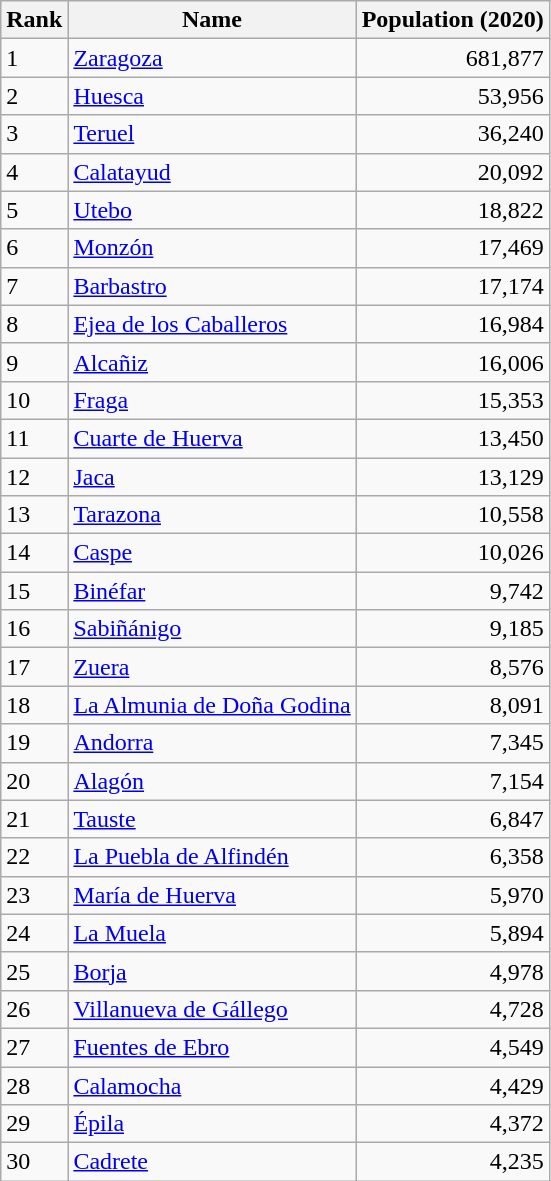<table class="wikitable sortable">
<tr>
<th>Rank</th>
<th>Name</th>
<th>Population (2020)</th>
</tr>
<tr>
<td>1</td>
<td><a href='#'>Zaragoza</a></td>
<td align="right">681,877</td>
</tr>
<tr>
<td>2</td>
<td><a href='#'>Huesca</a></td>
<td align="right">53,956</td>
</tr>
<tr>
<td>3</td>
<td><a href='#'>Teruel</a></td>
<td align="right">36,240</td>
</tr>
<tr>
<td>4</td>
<td><a href='#'>Calatayud</a></td>
<td align="right">20,092</td>
</tr>
<tr>
<td>5</td>
<td><a href='#'>Utebo</a></td>
<td align="right">18,822</td>
</tr>
<tr>
<td>6</td>
<td><a href='#'>Monzón</a></td>
<td align="right">17,469</td>
</tr>
<tr>
<td>7</td>
<td><a href='#'>Barbastro</a></td>
<td align="right">17,174</td>
</tr>
<tr>
<td>8</td>
<td><a href='#'>Ejea de los Caballeros</a></td>
<td align="right">16,984</td>
</tr>
<tr>
<td>9</td>
<td><a href='#'>Alcañiz</a></td>
<td align="right">16,006</td>
</tr>
<tr>
<td>10</td>
<td><a href='#'>Fraga</a></td>
<td align="right">15,353</td>
</tr>
<tr>
<td>11</td>
<td><a href='#'>Cuarte de Huerva</a></td>
<td align="right">13,450</td>
</tr>
<tr>
<td>12</td>
<td><a href='#'>Jaca</a></td>
<td align="right">13,129</td>
</tr>
<tr>
<td>13</td>
<td><a href='#'>Tarazona</a></td>
<td align="right">10,558</td>
</tr>
<tr>
<td>14</td>
<td><a href='#'>Caspe</a></td>
<td align="right">10,026</td>
</tr>
<tr>
<td>15</td>
<td><a href='#'>Binéfar</a></td>
<td align="right">9,742</td>
</tr>
<tr>
<td>16</td>
<td><a href='#'>Sabiñánigo</a></td>
<td align="right">9,185</td>
</tr>
<tr>
<td>17</td>
<td><a href='#'>Zuera</a></td>
<td align="right">8,576</td>
</tr>
<tr>
<td>18</td>
<td><a href='#'>La Almunia de Doña Godina</a></td>
<td align="right">8,091</td>
</tr>
<tr>
<td>19</td>
<td><a href='#'>Andorra</a></td>
<td align="right">7,345</td>
</tr>
<tr>
<td>20</td>
<td><a href='#'>Alagón</a></td>
<td align="right">7,154</td>
</tr>
<tr>
<td>21</td>
<td><a href='#'>Tauste</a></td>
<td align="right">6,847</td>
</tr>
<tr>
<td>22</td>
<td><a href='#'>La Puebla de Alfindén</a></td>
<td align="right">6,358</td>
</tr>
<tr>
<td>23</td>
<td><a href='#'>María de Huerva</a></td>
<td align="right">5,970</td>
</tr>
<tr>
<td>24</td>
<td><a href='#'>La Muela</a></td>
<td align="right">5,894</td>
</tr>
<tr>
<td>25</td>
<td><a href='#'>Borja</a></td>
<td align="right">4,978</td>
</tr>
<tr>
<td>26</td>
<td><a href='#'>Villanueva de Gállego</a></td>
<td align="right">4,728</td>
</tr>
<tr>
<td>27</td>
<td><a href='#'>Fuentes de Ebro</a></td>
<td align="right">4,549</td>
</tr>
<tr>
<td>28</td>
<td><a href='#'>Calamocha</a></td>
<td align="right">4,429</td>
</tr>
<tr>
<td>29</td>
<td><a href='#'>Épila</a></td>
<td align="right">4,372</td>
</tr>
<tr>
<td>30</td>
<td><a href='#'>Cadrete</a></td>
<td align="right">4,235</td>
</tr>
</table>
